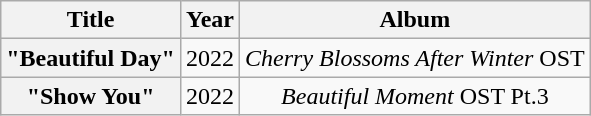<table class="wikitable plainrowheaders" style="text-align:center">
<tr>
<th scope="col">Title</th>
<th scope="col">Year</th>
<th scope="col">Album</th>
</tr>
<tr>
<th scope="row">"Beautiful Day"</th>
<td>2022</td>
<td><em>Cherry Blossoms After Winter</em> OST</td>
</tr>
<tr>
<th scope="row">"Show You"</th>
<td>2022</td>
<td><em>Beautiful Moment</em> OST Pt.3</td>
</tr>
</table>
